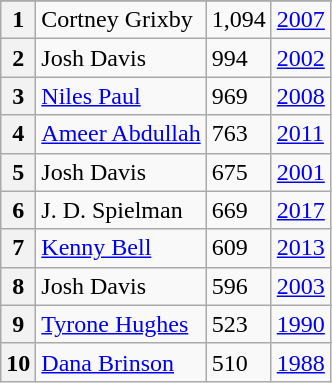<table class=wikitable>
<tr>
</tr>
<tr>
<th>1</th>
<td>Cortney Grixby</td>
<td>1,094</td>
<td><a href='#'>2007</a></td>
</tr>
<tr>
<th>2</th>
<td>Josh Davis</td>
<td>994</td>
<td><a href='#'>2002</a></td>
</tr>
<tr>
<th>3</th>
<td><a href='#'>Niles Paul</a></td>
<td>969</td>
<td><a href='#'>2008</a></td>
</tr>
<tr>
<th>4</th>
<td><a href='#'>Ameer Abdullah</a></td>
<td>763</td>
<td><a href='#'>2011</a></td>
</tr>
<tr>
<th>5</th>
<td>Josh Davis</td>
<td>675</td>
<td><a href='#'>2001</a></td>
</tr>
<tr>
<th>6</th>
<td>J. D. Spielman</td>
<td>669</td>
<td><a href='#'>2017</a></td>
</tr>
<tr>
<th>7</th>
<td><a href='#'>Kenny Bell</a></td>
<td>609</td>
<td><a href='#'>2013</a></td>
</tr>
<tr>
<th>8</th>
<td>Josh Davis</td>
<td>596</td>
<td><a href='#'>2003</a></td>
</tr>
<tr>
<th>9</th>
<td><a href='#'>Tyrone Hughes</a></td>
<td>523</td>
<td><a href='#'>1990</a></td>
</tr>
<tr>
<th>10</th>
<td><a href='#'>Dana Brinson</a></td>
<td>510</td>
<td><a href='#'>1988</a></td>
</tr>
</table>
